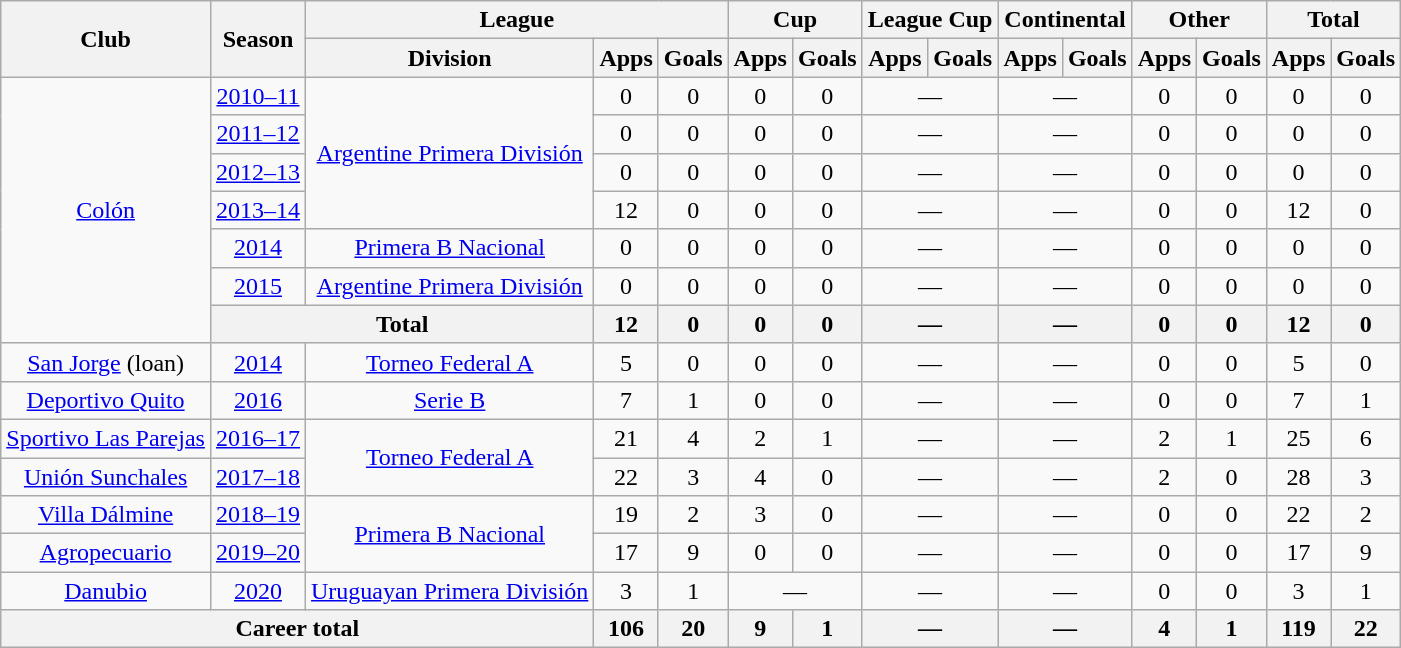<table class="wikitable" style="text-align:center">
<tr>
<th rowspan="2">Club</th>
<th rowspan="2">Season</th>
<th colspan="3">League</th>
<th colspan="2">Cup</th>
<th colspan="2">League Cup</th>
<th colspan="2">Continental</th>
<th colspan="2">Other</th>
<th colspan="2">Total</th>
</tr>
<tr>
<th>Division</th>
<th>Apps</th>
<th>Goals</th>
<th>Apps</th>
<th>Goals</th>
<th>Apps</th>
<th>Goals</th>
<th>Apps</th>
<th>Goals</th>
<th>Apps</th>
<th>Goals</th>
<th>Apps</th>
<th>Goals</th>
</tr>
<tr>
<td rowspan="7"><a href='#'>Colón</a></td>
<td><a href='#'>2010–11</a></td>
<td rowspan="4"><a href='#'>Argentine Primera División</a></td>
<td>0</td>
<td>0</td>
<td>0</td>
<td>0</td>
<td colspan="2">—</td>
<td colspan="2">—</td>
<td>0</td>
<td>0</td>
<td>0</td>
<td>0</td>
</tr>
<tr>
<td><a href='#'>2011–12</a></td>
<td>0</td>
<td>0</td>
<td>0</td>
<td>0</td>
<td colspan="2">—</td>
<td colspan="2">—</td>
<td>0</td>
<td>0</td>
<td>0</td>
<td>0</td>
</tr>
<tr>
<td><a href='#'>2012–13</a></td>
<td>0</td>
<td>0</td>
<td>0</td>
<td>0</td>
<td colspan="2">—</td>
<td colspan="2">—</td>
<td>0</td>
<td>0</td>
<td>0</td>
<td>0</td>
</tr>
<tr>
<td><a href='#'>2013–14</a></td>
<td>12</td>
<td>0</td>
<td>0</td>
<td>0</td>
<td colspan="2">—</td>
<td colspan="2">—</td>
<td>0</td>
<td>0</td>
<td>12</td>
<td>0</td>
</tr>
<tr>
<td><a href='#'>2014</a></td>
<td rowspan="1"><a href='#'>Primera B Nacional</a></td>
<td>0</td>
<td>0</td>
<td>0</td>
<td>0</td>
<td colspan="2">—</td>
<td colspan="2">—</td>
<td>0</td>
<td>0</td>
<td>0</td>
<td>0</td>
</tr>
<tr>
<td><a href='#'>2015</a></td>
<td rowspan="1"><a href='#'>Argentine Primera División</a></td>
<td>0</td>
<td>0</td>
<td>0</td>
<td>0</td>
<td colspan="2">—</td>
<td colspan="2">—</td>
<td>0</td>
<td>0</td>
<td>0</td>
<td>0</td>
</tr>
<tr>
<th colspan="2">Total</th>
<th>12</th>
<th>0</th>
<th>0</th>
<th>0</th>
<th colspan="2">—</th>
<th colspan="2">—</th>
<th>0</th>
<th>0</th>
<th>12</th>
<th>0</th>
</tr>
<tr>
<td rowspan="1"><a href='#'>San Jorge</a> (loan)</td>
<td><a href='#'>2014</a></td>
<td rowspan="1"><a href='#'>Torneo Federal A</a></td>
<td>5</td>
<td>0</td>
<td>0</td>
<td>0</td>
<td colspan="2">—</td>
<td colspan="2">—</td>
<td>0</td>
<td>0</td>
<td>5</td>
<td>0</td>
</tr>
<tr>
<td rowspan="1"><a href='#'>Deportivo Quito</a></td>
<td><a href='#'>2016</a></td>
<td rowspan="1"><a href='#'>Serie B</a></td>
<td>7</td>
<td>1</td>
<td>0</td>
<td>0</td>
<td colspan="2">—</td>
<td colspan="2">—</td>
<td>0</td>
<td>0</td>
<td>7</td>
<td>1</td>
</tr>
<tr>
<td rowspan="1"><a href='#'>Sportivo Las Parejas</a></td>
<td><a href='#'>2016–17</a></td>
<td rowspan="2"><a href='#'>Torneo Federal A</a></td>
<td>21</td>
<td>4</td>
<td>2</td>
<td>1</td>
<td colspan="2">—</td>
<td colspan="2">—</td>
<td>2</td>
<td>1</td>
<td>25</td>
<td>6</td>
</tr>
<tr>
<td rowspan="1"><a href='#'>Unión Sunchales</a></td>
<td><a href='#'>2017–18</a></td>
<td>22</td>
<td>3</td>
<td>4</td>
<td>0</td>
<td colspan="2">—</td>
<td colspan="2">—</td>
<td>2</td>
<td>0</td>
<td>28</td>
<td>3</td>
</tr>
<tr>
<td rowspan="1"><a href='#'>Villa Dálmine</a></td>
<td><a href='#'>2018–19</a></td>
<td rowspan="2"><a href='#'>Primera B Nacional</a></td>
<td>19</td>
<td>2</td>
<td>3</td>
<td>0</td>
<td colspan="2">—</td>
<td colspan="2">—</td>
<td>0</td>
<td>0</td>
<td>22</td>
<td>2</td>
</tr>
<tr>
<td rowspan="1"><a href='#'>Agropecuario</a></td>
<td><a href='#'>2019–20</a></td>
<td>17</td>
<td>9</td>
<td>0</td>
<td>0</td>
<td colspan="2">—</td>
<td colspan="2">—</td>
<td>0</td>
<td>0</td>
<td>17</td>
<td>9</td>
</tr>
<tr>
<td rowspan="1"><a href='#'>Danubio</a></td>
<td><a href='#'>2020</a></td>
<td rowspan="1"><a href='#'>Uruguayan Primera División</a></td>
<td>3</td>
<td>1</td>
<td colspan="2">—</td>
<td colspan="2">—</td>
<td colspan="2">—</td>
<td>0</td>
<td>0</td>
<td>3</td>
<td>1</td>
</tr>
<tr>
<th colspan="3">Career total</th>
<th>106</th>
<th>20</th>
<th>9</th>
<th>1</th>
<th colspan="2">—</th>
<th colspan="2">—</th>
<th>4</th>
<th>1</th>
<th>119</th>
<th>22</th>
</tr>
</table>
